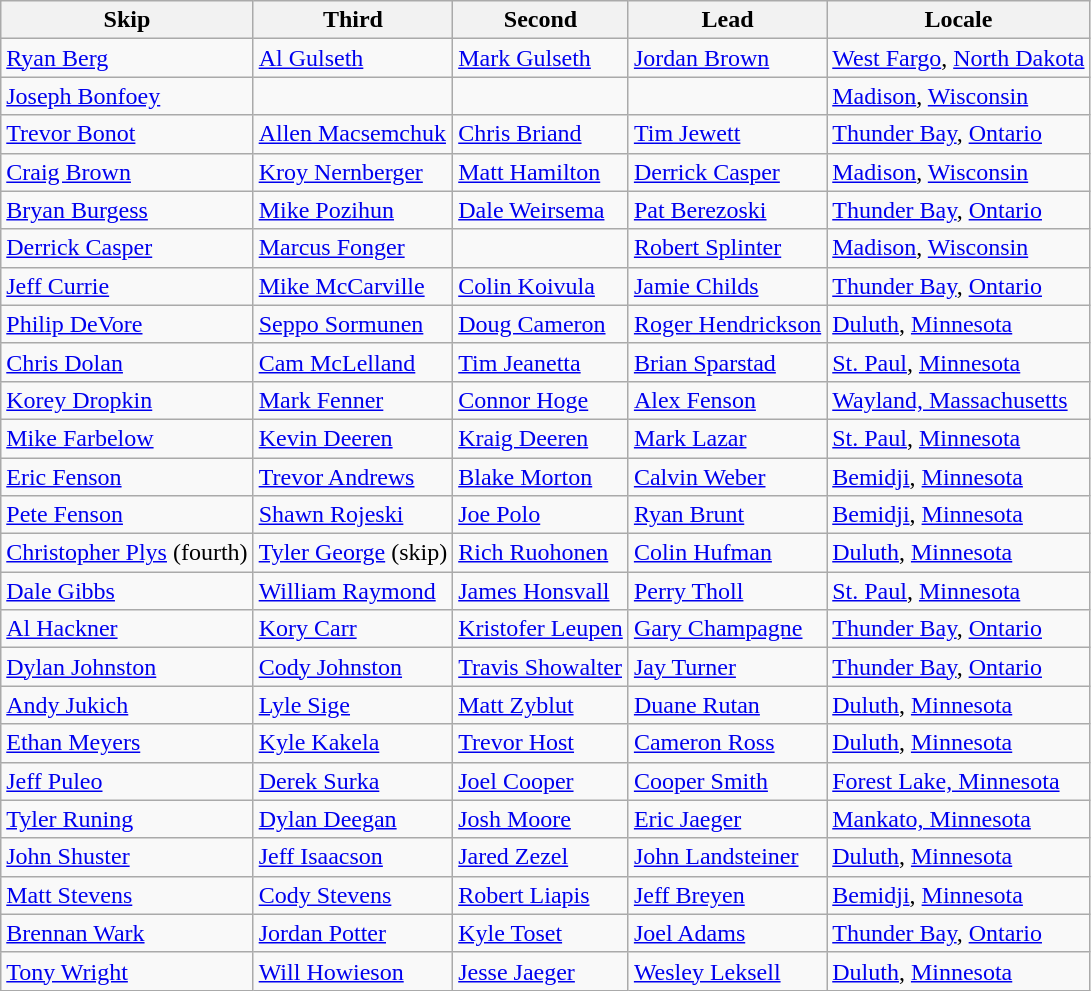<table class=wikitable>
<tr>
<th>Skip</th>
<th>Third</th>
<th>Second</th>
<th>Lead</th>
<th>Locale</th>
</tr>
<tr>
<td><a href='#'>Ryan Berg</a></td>
<td><a href='#'>Al Gulseth</a></td>
<td><a href='#'>Mark Gulseth</a></td>
<td><a href='#'>Jordan Brown</a></td>
<td> <a href='#'>West Fargo</a>, <a href='#'>North Dakota</a></td>
</tr>
<tr>
<td><a href='#'>Joseph Bonfoey</a></td>
<td></td>
<td></td>
<td></td>
<td> <a href='#'>Madison</a>, <a href='#'>Wisconsin</a></td>
</tr>
<tr>
<td><a href='#'>Trevor Bonot</a></td>
<td><a href='#'>Allen Macsemchuk</a></td>
<td><a href='#'>Chris Briand</a></td>
<td><a href='#'>Tim Jewett</a></td>
<td> <a href='#'>Thunder Bay</a>, <a href='#'>Ontario</a></td>
</tr>
<tr>
<td><a href='#'>Craig Brown</a></td>
<td><a href='#'>Kroy Nernberger</a></td>
<td><a href='#'>Matt Hamilton</a></td>
<td><a href='#'>Derrick Casper</a></td>
<td> <a href='#'>Madison</a>, <a href='#'>Wisconsin</a></td>
</tr>
<tr>
<td><a href='#'>Bryan Burgess</a></td>
<td><a href='#'>Mike Pozihun</a></td>
<td><a href='#'>Dale Weirsema</a></td>
<td><a href='#'>Pat Berezoski</a></td>
<td> <a href='#'>Thunder Bay</a>, <a href='#'>Ontario</a></td>
</tr>
<tr>
<td><a href='#'>Derrick Casper</a></td>
<td><a href='#'>Marcus Fonger</a></td>
<td></td>
<td><a href='#'>Robert Splinter</a></td>
<td> <a href='#'>Madison</a>, <a href='#'>Wisconsin</a></td>
</tr>
<tr>
<td><a href='#'>Jeff Currie</a></td>
<td><a href='#'>Mike McCarville</a></td>
<td><a href='#'>Colin Koivula</a></td>
<td><a href='#'>Jamie Childs</a></td>
<td> <a href='#'>Thunder Bay</a>, <a href='#'>Ontario</a></td>
</tr>
<tr>
<td><a href='#'>Philip DeVore</a></td>
<td><a href='#'>Seppo Sormunen</a></td>
<td><a href='#'>Doug Cameron</a></td>
<td><a href='#'>Roger Hendrickson</a></td>
<td> <a href='#'>Duluth</a>, <a href='#'>Minnesota</a></td>
</tr>
<tr>
<td><a href='#'>Chris Dolan</a></td>
<td><a href='#'>Cam McLelland</a></td>
<td><a href='#'>Tim Jeanetta</a></td>
<td><a href='#'>Brian Sparstad</a></td>
<td> <a href='#'>St. Paul</a>, <a href='#'>Minnesota</a></td>
</tr>
<tr>
<td><a href='#'>Korey Dropkin</a></td>
<td><a href='#'>Mark Fenner</a></td>
<td><a href='#'>Connor Hoge</a></td>
<td><a href='#'>Alex Fenson</a></td>
<td> <a href='#'>Wayland, Massachusetts</a></td>
</tr>
<tr>
<td><a href='#'>Mike Farbelow</a></td>
<td><a href='#'>Kevin Deeren</a></td>
<td><a href='#'>Kraig Deeren</a></td>
<td><a href='#'>Mark Lazar</a></td>
<td> <a href='#'>St. Paul</a>, <a href='#'>Minnesota</a></td>
</tr>
<tr>
<td><a href='#'>Eric Fenson</a></td>
<td><a href='#'>Trevor Andrews</a></td>
<td><a href='#'>Blake Morton</a></td>
<td><a href='#'>Calvin Weber</a></td>
<td> <a href='#'>Bemidji</a>, <a href='#'>Minnesota</a></td>
</tr>
<tr>
<td><a href='#'>Pete Fenson</a></td>
<td><a href='#'>Shawn Rojeski</a></td>
<td><a href='#'>Joe Polo</a></td>
<td><a href='#'>Ryan Brunt</a></td>
<td> <a href='#'>Bemidji</a>, <a href='#'>Minnesota</a></td>
</tr>
<tr>
<td><a href='#'>Christopher Plys</a> (fourth)</td>
<td><a href='#'>Tyler George</a> (skip)</td>
<td><a href='#'>Rich Ruohonen</a></td>
<td><a href='#'>Colin Hufman</a></td>
<td> <a href='#'>Duluth</a>, <a href='#'>Minnesota</a></td>
</tr>
<tr>
<td><a href='#'>Dale Gibbs</a></td>
<td><a href='#'>William Raymond</a></td>
<td><a href='#'>James Honsvall</a></td>
<td><a href='#'>Perry Tholl</a></td>
<td> <a href='#'>St. Paul</a>, <a href='#'>Minnesota</a></td>
</tr>
<tr>
<td><a href='#'>Al Hackner</a></td>
<td><a href='#'>Kory Carr</a></td>
<td><a href='#'>Kristofer Leupen</a></td>
<td><a href='#'>Gary Champagne</a></td>
<td> <a href='#'>Thunder Bay</a>, <a href='#'>Ontario</a></td>
</tr>
<tr>
<td><a href='#'>Dylan Johnston</a></td>
<td><a href='#'>Cody Johnston</a></td>
<td><a href='#'>Travis Showalter</a></td>
<td><a href='#'>Jay Turner</a></td>
<td> <a href='#'>Thunder Bay</a>, <a href='#'>Ontario</a></td>
</tr>
<tr>
<td><a href='#'>Andy Jukich</a></td>
<td><a href='#'>Lyle Sige</a></td>
<td><a href='#'>Matt Zyblut</a></td>
<td><a href='#'>Duane Rutan</a></td>
<td> <a href='#'>Duluth</a>, <a href='#'>Minnesota</a></td>
</tr>
<tr>
<td><a href='#'>Ethan Meyers</a></td>
<td><a href='#'>Kyle Kakela</a></td>
<td><a href='#'>Trevor Host</a></td>
<td><a href='#'>Cameron Ross</a></td>
<td> <a href='#'>Duluth</a>, <a href='#'>Minnesota</a></td>
</tr>
<tr>
<td><a href='#'>Jeff Puleo</a></td>
<td><a href='#'>Derek Surka</a></td>
<td><a href='#'>Joel Cooper</a></td>
<td><a href='#'>Cooper Smith</a></td>
<td> <a href='#'>Forest Lake, Minnesota</a></td>
</tr>
<tr>
<td><a href='#'>Tyler Runing</a></td>
<td><a href='#'>Dylan Deegan</a></td>
<td><a href='#'>Josh Moore</a></td>
<td><a href='#'>Eric Jaeger</a></td>
<td> <a href='#'>Mankato, Minnesota</a></td>
</tr>
<tr>
<td><a href='#'>John Shuster</a></td>
<td><a href='#'>Jeff Isaacson</a></td>
<td><a href='#'>Jared Zezel</a></td>
<td><a href='#'>John Landsteiner</a></td>
<td> <a href='#'>Duluth</a>, <a href='#'>Minnesota</a></td>
</tr>
<tr>
<td><a href='#'>Matt Stevens</a></td>
<td><a href='#'>Cody Stevens</a></td>
<td><a href='#'>Robert Liapis</a></td>
<td><a href='#'>Jeff Breyen</a></td>
<td> <a href='#'>Bemidji</a>, <a href='#'>Minnesota</a></td>
</tr>
<tr>
<td><a href='#'>Brennan Wark</a></td>
<td><a href='#'>Jordan Potter</a></td>
<td><a href='#'>Kyle Toset</a></td>
<td><a href='#'>Joel Adams</a></td>
<td> <a href='#'>Thunder Bay</a>, <a href='#'>Ontario</a></td>
</tr>
<tr>
<td><a href='#'>Tony Wright</a></td>
<td><a href='#'>Will Howieson</a></td>
<td><a href='#'>Jesse Jaeger</a></td>
<td><a href='#'>Wesley Leksell</a></td>
<td> <a href='#'>Duluth</a>, <a href='#'>Minnesota</a></td>
</tr>
</table>
